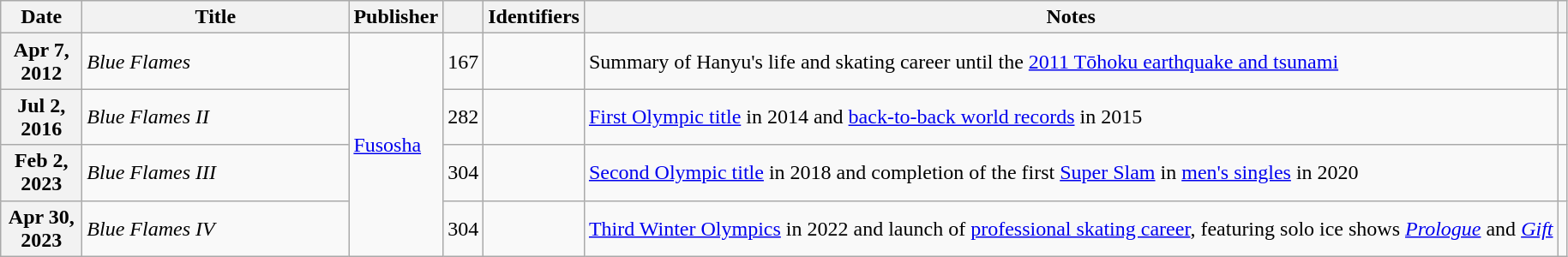<table class="wikitable plainrowheaders">
<tr>
<th scope=col width=56px>Date</th>
<th scope=col width=200px>Title</th>
<th scope=col>Publisher</th>
<th scope=col></th>
<th scope=col>Identifiers</th>
<th scope=col>Notes</th>
<th scope=col></th>
</tr>
<tr>
<th scope=row>Apr 7, 2012</th>
<td><em>Blue Flames</em> </td>
<td rowspan=5><a href='#'>Fusosha</a></td>
<td>167</td>
<td></td>
<td>Summary of Hanyu's life and skating career until the <a href='#'>2011 Tōhoku earthquake and tsunami</a></td>
<td></td>
</tr>
<tr>
<th scope=row>Jul 2, 2016</th>
<td><em>Blue Flames II</em> </td>
<td>282</td>
<td></td>
<td><a href='#'>First Olympic title</a> in 2014 and <a href='#'>back-to-back world records</a> in 2015</td>
<td></td>
</tr>
<tr>
<th scope=row>Feb 2, 2023</th>
<td><em>Blue Flames III</em> </td>
<td>304</td>
<td></td>
<td><a href='#'>Second Olympic title</a> in 2018 and completion of the first <a href='#'>Super Slam</a> in <a href='#'>men's singles</a> in 2020</td>
<td></td>
</tr>
<tr>
<th scope=row>Apr 30, 2023</th>
<td><em>Blue Flames IV</em> </td>
<td>304</td>
<td></td>
<td><a href='#'>Third Winter Olympics</a> in 2022 and launch of <a href='#'>professional skating career</a>, featuring solo ice shows <em><a href='#'>Prologue</a></em> and <em><a href='#'>Gift</a></em></td>
<td></td>
</tr>
</table>
